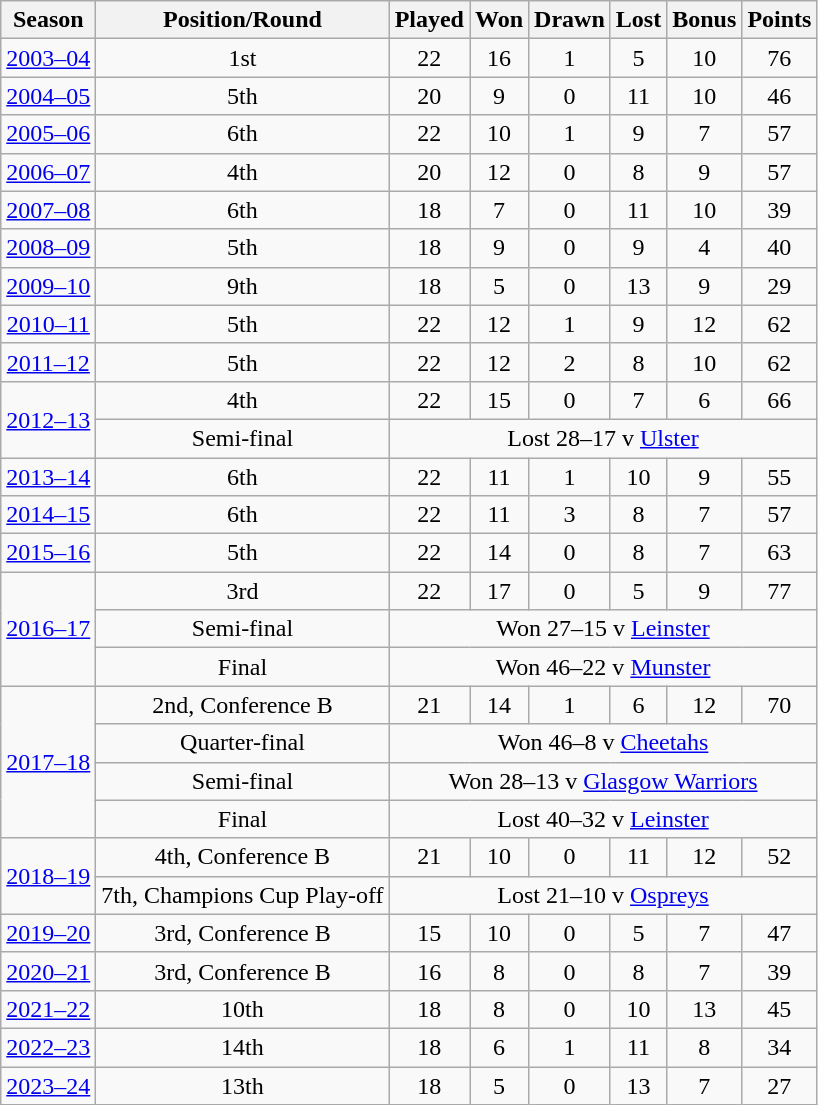<table class="wikitable" style="text-align:center">
<tr>
<th>Season</th>
<th>Position/Round</th>
<th>Played</th>
<th>Won</th>
<th>Drawn</th>
<th>Lost</th>
<th>Bonus</th>
<th>Points</th>
</tr>
<tr>
<td><a href='#'>2003–04</a></td>
<td>1st</td>
<td>22</td>
<td>16</td>
<td>1</td>
<td>5</td>
<td>10</td>
<td>76</td>
</tr>
<tr>
<td><a href='#'>2004–05</a></td>
<td>5th</td>
<td>20</td>
<td>9</td>
<td>0</td>
<td>11</td>
<td>10</td>
<td>46</td>
</tr>
<tr>
<td><a href='#'>2005–06</a></td>
<td>6th</td>
<td>22</td>
<td>10</td>
<td>1</td>
<td>9</td>
<td>7</td>
<td>57</td>
</tr>
<tr>
<td><a href='#'>2006–07</a></td>
<td>4th</td>
<td>20</td>
<td>12</td>
<td>0</td>
<td>8</td>
<td>9</td>
<td>57</td>
</tr>
<tr>
<td><a href='#'>2007–08</a></td>
<td>6th</td>
<td>18</td>
<td>7</td>
<td>0</td>
<td>11</td>
<td>10</td>
<td>39</td>
</tr>
<tr>
<td><a href='#'>2008–09</a></td>
<td>5th</td>
<td>18</td>
<td>9</td>
<td>0</td>
<td>9</td>
<td>4</td>
<td>40</td>
</tr>
<tr>
<td><a href='#'>2009–10</a></td>
<td>9th</td>
<td>18</td>
<td>5</td>
<td>0</td>
<td>13</td>
<td>9</td>
<td>29</td>
</tr>
<tr>
<td><a href='#'>2010–11</a></td>
<td>5th</td>
<td>22</td>
<td>12</td>
<td>1</td>
<td>9</td>
<td>12</td>
<td>62</td>
</tr>
<tr>
<td><a href='#'>2011–12</a></td>
<td>5th</td>
<td>22</td>
<td>12</td>
<td>2</td>
<td>8</td>
<td>10</td>
<td>62</td>
</tr>
<tr>
<td rowspan="2"><a href='#'>2012–13</a></td>
<td>4th</td>
<td>22</td>
<td>15</td>
<td>0</td>
<td>7</td>
<td>6</td>
<td>66</td>
</tr>
<tr>
<td>Semi-final</td>
<td colspan="7">Lost 28–17 v <a href='#'>Ulster</a></td>
</tr>
<tr>
<td><a href='#'>2013–14</a></td>
<td>6th</td>
<td>22</td>
<td>11</td>
<td>1</td>
<td>10</td>
<td>9</td>
<td>55</td>
</tr>
<tr>
<td><a href='#'>2014–15</a></td>
<td>6th</td>
<td>22</td>
<td>11</td>
<td>3</td>
<td>8</td>
<td>7</td>
<td>57</td>
</tr>
<tr>
<td><a href='#'>2015–16</a></td>
<td>5th</td>
<td>22</td>
<td>14</td>
<td>0</td>
<td>8</td>
<td>7</td>
<td>63</td>
</tr>
<tr>
<td rowspan="3"><a href='#'>2016–17</a></td>
<td>3rd</td>
<td>22</td>
<td>17</td>
<td>0</td>
<td>5</td>
<td>9</td>
<td>77</td>
</tr>
<tr>
<td>Semi-final</td>
<td colspan="7">Won 27–15 v <a href='#'>Leinster</a></td>
</tr>
<tr>
<td>Final</td>
<td colspan="7">Won 46–22 v <a href='#'>Munster</a></td>
</tr>
<tr>
<td rowspan="4"><a href='#'>2017–18</a></td>
<td>2nd, Conference B</td>
<td>21</td>
<td>14</td>
<td>1</td>
<td>6</td>
<td>12</td>
<td>70</td>
</tr>
<tr>
<td>Quarter-final</td>
<td colspan="7">Won 46–8 v <a href='#'>Cheetahs</a></td>
</tr>
<tr>
<td>Semi-final</td>
<td colspan="7">Won 28–13 v <a href='#'>Glasgow Warriors</a></td>
</tr>
<tr>
<td>Final</td>
<td colspan="7">Lost 40–32 v <a href='#'>Leinster</a></td>
</tr>
<tr>
<td rowspan="2"><a href='#'>2018–19</a></td>
<td>4th, Conference B</td>
<td>21</td>
<td>10</td>
<td>0</td>
<td>11</td>
<td>12</td>
<td>52</td>
</tr>
<tr>
<td>7th, Champions Cup Play-off</td>
<td colspan="7">Lost 21–10 v <a href='#'>Ospreys</a></td>
</tr>
<tr>
<td><a href='#'>2019–20</a></td>
<td>3rd, Conference B</td>
<td>15</td>
<td>10</td>
<td>0</td>
<td>5</td>
<td>7</td>
<td>47</td>
</tr>
<tr>
<td><a href='#'>2020–21</a></td>
<td>3rd, Conference B</td>
<td>16</td>
<td>8</td>
<td>0</td>
<td>8</td>
<td>7</td>
<td>39</td>
</tr>
<tr>
<td><a href='#'>2021–22</a></td>
<td>10th</td>
<td>18</td>
<td>8</td>
<td>0</td>
<td>10</td>
<td>13</td>
<td>45</td>
</tr>
<tr>
<td><a href='#'>2022–23</a></td>
<td>14th</td>
<td>18</td>
<td>6</td>
<td>1</td>
<td>11</td>
<td>8</td>
<td>34</td>
</tr>
<tr>
<td><a href='#'>2023–24</a></td>
<td>13th</td>
<td>18</td>
<td>5</td>
<td>0</td>
<td>13</td>
<td>7</td>
<td>27</td>
</tr>
</table>
